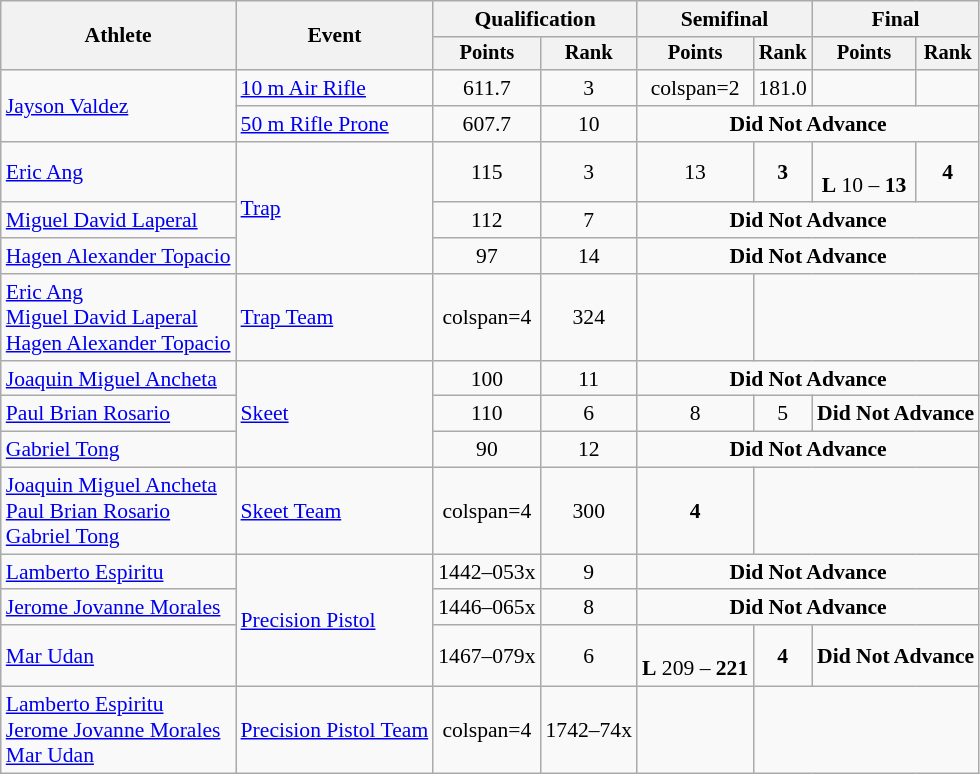<table class=wikitable style="text-align:center; font-size:90%">
<tr>
<th rowspan=2>Athlete</th>
<th rowspan=2>Event</th>
<th colspan=2>Qualification</th>
<th colspan=2>Semifinal</th>
<th colspan=2>Final</th>
</tr>
<tr style="font-size:95%">
<th>Points</th>
<th>Rank</th>
<th>Points</th>
<th>Rank</th>
<th>Points</th>
<th>Rank</th>
</tr>
<tr>
<td align=left rowspan=2><a href='#'>Jayson Valdez</a></td>
<td align=left><a href='#'>10 m Air Rifle</a></td>
<td>611.7</td>
<td>3 <strong></strong></td>
<td>colspan=2 </td>
<td>181.0</td>
<td></td>
</tr>
<tr>
<td align=left><a href='#'>50 m Rifle Prone</a></td>
<td>607.7</td>
<td>10</td>
<td colspan=4><strong>Did Not Advance</strong></td>
</tr>
<tr>
<td align=left><a href='#'>Eric Ang</a></td>
<td align=left rowspan=3><a href='#'>Trap</a></td>
<td>115</td>
<td>3 <strong></strong></td>
<td>13</td>
<td><strong>3 </strong></td>
<td> <br> <strong>L</strong> 10 – <strong>13</strong></td>
<td><strong>4</strong></td>
</tr>
<tr>
<td align=left><a href='#'>Miguel David Laperal</a></td>
<td>112</td>
<td>7</td>
<td colspan=4><strong>Did Not Advance</strong></td>
</tr>
<tr>
<td align=left><a href='#'>Hagen Alexander Topacio</a></td>
<td>97</td>
<td>14</td>
<td colspan=4><strong>Did Not Advance</strong></td>
</tr>
<tr>
<td align=left><a href='#'>Eric Ang</a><br><a href='#'>Miguel David Laperal</a><br><a href='#'>Hagen Alexander Topacio</a></td>
<td align=left><a href='#'>Trap Team</a></td>
<td>colspan=4 </td>
<td>324</td>
<td></td>
</tr>
<tr>
<td align=left><a href='#'>Joaquin Miguel Ancheta</a></td>
<td align=left rowspan=3><a href='#'>Skeet</a></td>
<td>100</td>
<td>11</td>
<td colspan=4><strong>Did Not Advance</strong></td>
</tr>
<tr>
<td align=left><a href='#'>Paul Brian Rosario</a></td>
<td>110</td>
<td>6 <strong></strong></td>
<td>8</td>
<td>5</td>
<td colspan=2><strong>Did Not Advance</strong></td>
</tr>
<tr>
<td align=left><a href='#'>Gabriel Tong</a></td>
<td>90</td>
<td>12</td>
<td colspan=4><strong>Did Not Advance</strong></td>
</tr>
<tr>
<td align=left><a href='#'>Joaquin Miguel Ancheta</a><br><a href='#'>Paul Brian Rosario</a><br><a href='#'>Gabriel Tong</a></td>
<td align=left><a href='#'>Skeet Team</a></td>
<td>colspan=4 </td>
<td>300</td>
<td><strong>4</strong></td>
</tr>
<tr>
<td align=left><a href='#'>Lamberto Espiritu</a></td>
<td align=left rowspan=3><a href='#'>Precision Pistol</a></td>
<td>1442–053x</td>
<td>9</td>
<td colspan=4><strong>Did Not Advance</strong></td>
</tr>
<tr>
<td align=left><a href='#'>Jerome Jovanne Morales</a></td>
<td>1446–065x</td>
<td>8</td>
<td colspan=4><strong>Did Not Advance</strong></td>
</tr>
<tr>
<td align=left><a href='#'>Mar Udan</a></td>
<td>1467–079x</td>
<td>6 <strong></strong></td>
<td> <br> <strong>L</strong> 209 – <strong>221</strong></td>
<td><strong>4</strong></td>
<td colspan=2><strong>Did Not Advance</strong></td>
</tr>
<tr>
<td align=left><a href='#'>Lamberto Espiritu</a><br><a href='#'>Jerome Jovanne Morales</a><br><a href='#'>Mar Udan</a></td>
<td align=left><a href='#'>Precision Pistol Team</a></td>
<td>colspan=4 </td>
<td>1742–74x</td>
<td></td>
</tr>
</table>
